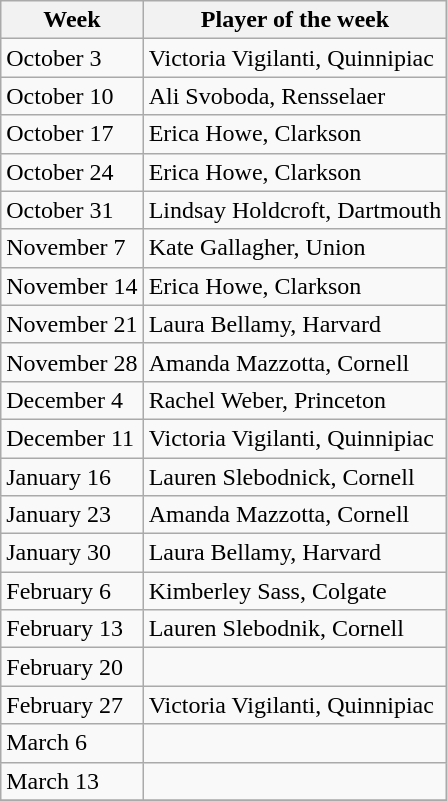<table class="wikitable" border="1">
<tr>
<th>Week</th>
<th>Player of the week</th>
</tr>
<tr>
<td>October 3</td>
<td>Victoria Vigilanti, Quinnipiac</td>
</tr>
<tr>
<td>October 10</td>
<td>Ali Svoboda, Rensselaer</td>
</tr>
<tr>
<td>October 17</td>
<td>Erica Howe, Clarkson</td>
</tr>
<tr>
<td>October 24</td>
<td>Erica Howe, Clarkson</td>
</tr>
<tr>
<td>October 31</td>
<td>Lindsay Holdcroft, Dartmouth</td>
</tr>
<tr>
<td>November 7</td>
<td>Kate Gallagher, Union</td>
</tr>
<tr>
<td>November 14</td>
<td>Erica Howe, Clarkson</td>
</tr>
<tr>
<td>November 21</td>
<td>Laura Bellamy, Harvard</td>
</tr>
<tr>
<td>November 28</td>
<td>Amanda Mazzotta, Cornell</td>
</tr>
<tr>
<td>December 4</td>
<td>Rachel Weber, Princeton</td>
</tr>
<tr>
<td>December 11</td>
<td>Victoria Vigilanti, Quinnipiac</td>
</tr>
<tr>
<td>January 16</td>
<td>Lauren Slebodnick, Cornell</td>
</tr>
<tr>
<td>January 23</td>
<td>Amanda Mazzotta, Cornell</td>
</tr>
<tr>
<td>January 30</td>
<td>Laura Bellamy, Harvard</td>
</tr>
<tr>
<td>February 6</td>
<td>Kimberley Sass, Colgate</td>
</tr>
<tr>
<td>February 13</td>
<td>Lauren Slebodnik, Cornell</td>
</tr>
<tr>
<td>February 20</td>
<td></td>
</tr>
<tr>
<td>February 27</td>
<td>Victoria Vigilanti, Quinnipiac</td>
</tr>
<tr>
<td>March 6</td>
<td></td>
</tr>
<tr>
<td>March 13</td>
<td></td>
</tr>
<tr>
</tr>
</table>
